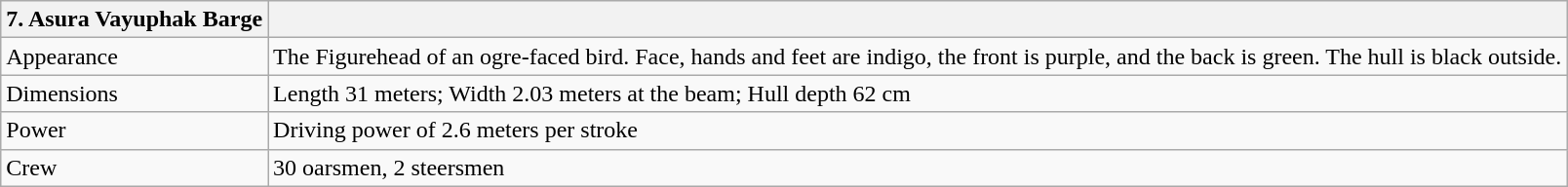<table class="wikitable">
<tr>
<th>7. Asura Vayuphak Barge</th>
<th><br></th>
</tr>
<tr>
<td>Appearance</td>
<td>The Figurehead of an ogre-faced bird. Face, hands and feet are indigo, the front is purple, and the back is green. The hull is black outside.</td>
</tr>
<tr>
<td>Dimensions</td>
<td>Length 31 meters; Width 2.03 meters at the beam; Hull depth 62 cm</td>
</tr>
<tr>
<td>Power</td>
<td>Driving power of 2.6 meters per stroke</td>
</tr>
<tr>
<td>Crew</td>
<td>30 oarsmen, 2 steersmen</td>
</tr>
</table>
